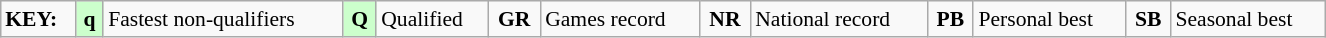<table class="wikitable" style="margin:0.5em auto; font-size:90%;position:relative;" width=70%>
<tr>
<td><strong>KEY:</strong></td>
<td bgcolor=ccffcc align=center><strong>q</strong></td>
<td>Fastest non-qualifiers</td>
<td bgcolor=ccffcc align=center><strong>Q</strong></td>
<td>Qualified</td>
<td align=center><strong>GR</strong></td>
<td>Games record</td>
<td align=center><strong>NR</strong></td>
<td>National record</td>
<td align=center><strong>PB</strong></td>
<td>Personal best</td>
<td align=center><strong>SB</strong></td>
<td>Seasonal best</td>
</tr>
</table>
